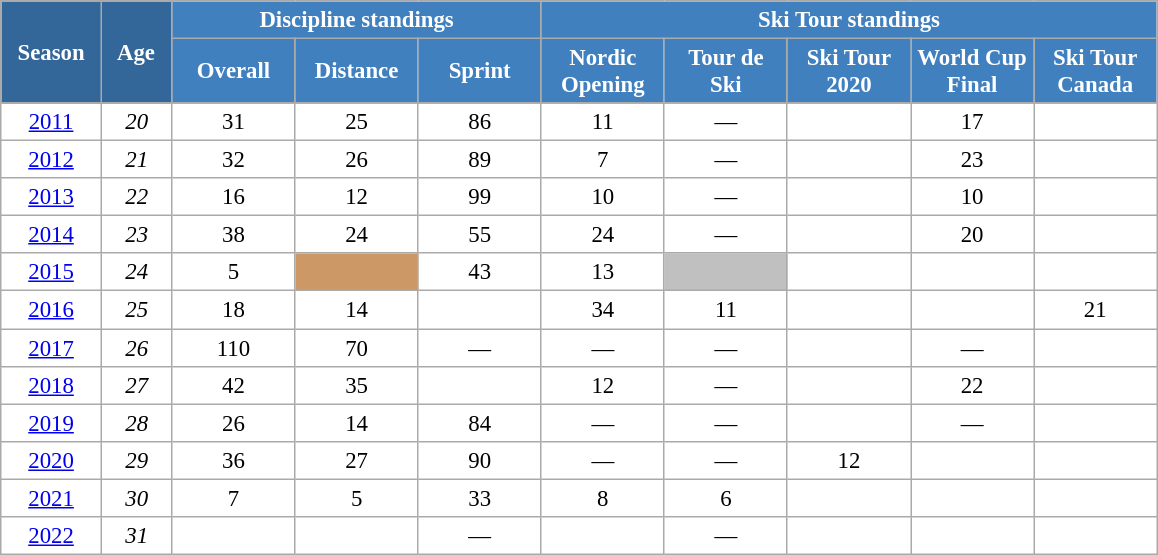<table class="wikitable" style="font-size:95%; text-align:center; border:grey solid 1px; border-collapse:collapse; background:#ffffff;">
<tr>
<th style="background-color:#369; color:white; width:60px;" rowspan="2"> Season </th>
<th style="background-color:#369; color:white; width:40px;" rowspan="2"> Age </th>
<th style="background-color:#4180be; color:white;" colspan="3">Discipline standings</th>
<th style="background-color:#4180be; color:white;" colspan="5">Ski Tour standings</th>
</tr>
<tr>
<th style="background-color:#4180be; color:white; width:75px;">Overall</th>
<th style="background-color:#4180be; color:white; width:75px;">Distance</th>
<th style="background-color:#4180be; color:white; width:75px;">Sprint</th>
<th style="background-color:#4180be; color:white; width:75px;">Nordic<br>Opening</th>
<th style="background-color:#4180be; color:white; width:75px;">Tour de<br>Ski</th>
<th style="background-color:#4180be; color:white; width:75px;">Ski Tour<br>2020</th>
<th style="background-color:#4180be; color:white; width:75px;">World Cup<br>Final</th>
<th style="background-color:#4180be; color:white; width:75px;">Ski Tour<br>Canada</th>
</tr>
<tr>
<td><a href='#'>2011</a></td>
<td><em>20</em></td>
<td>31</td>
<td>25</td>
<td>86</td>
<td>11</td>
<td>—</td>
<td></td>
<td>17</td>
<td></td>
</tr>
<tr>
<td><a href='#'>2012</a></td>
<td><em>21</em></td>
<td>32</td>
<td>26</td>
<td>89</td>
<td>7</td>
<td>—</td>
<td></td>
<td>23</td>
<td></td>
</tr>
<tr>
<td><a href='#'>2013</a></td>
<td><em>22</em></td>
<td>16</td>
<td>12</td>
<td>99</td>
<td>10</td>
<td>—</td>
<td></td>
<td>10</td>
<td></td>
</tr>
<tr>
<td><a href='#'>2014</a></td>
<td><em>23</em></td>
<td>38</td>
<td>24</td>
<td>55</td>
<td>24</td>
<td>—</td>
<td></td>
<td>20</td>
<td></td>
</tr>
<tr>
<td><a href='#'>2015</a></td>
<td><em>24</em></td>
<td>5</td>
<td style="background:#c96;"></td>
<td>43</td>
<td>13</td>
<td style="background:silver;"></td>
<td></td>
<td></td>
<td></td>
</tr>
<tr>
<td><a href='#'>2016</a></td>
<td><em>25</em></td>
<td>18</td>
<td>14</td>
<td></td>
<td>34</td>
<td>11</td>
<td></td>
<td></td>
<td>21</td>
</tr>
<tr>
<td><a href='#'>2017</a></td>
<td><em>26</em></td>
<td>110</td>
<td>70</td>
<td>—</td>
<td>—</td>
<td>—</td>
<td></td>
<td>—</td>
<td></td>
</tr>
<tr>
<td><a href='#'>2018</a></td>
<td><em>27</em></td>
<td>42</td>
<td>35</td>
<td></td>
<td>12</td>
<td>—</td>
<td></td>
<td>22</td>
<td></td>
</tr>
<tr>
<td><a href='#'>2019</a></td>
<td><em>28</em></td>
<td>26</td>
<td>14</td>
<td>84</td>
<td>—</td>
<td>—</td>
<td></td>
<td>—</td>
<td></td>
</tr>
<tr>
<td><a href='#'>2020</a></td>
<td><em>29</em></td>
<td>36</td>
<td>27</td>
<td>90</td>
<td>—</td>
<td>—</td>
<td>12</td>
<td></td>
<td></td>
</tr>
<tr>
<td><a href='#'>2021</a></td>
<td><em>30</em></td>
<td>7</td>
<td>5</td>
<td>33</td>
<td>8</td>
<td>6</td>
<td></td>
<td></td>
<td></td>
</tr>
<tr>
<td><a href='#'>2022</a></td>
<td><em>31</em></td>
<td></td>
<td></td>
<td>—</td>
<td></td>
<td>—</td>
<td></td>
<td></td>
<td></td>
</tr>
</table>
